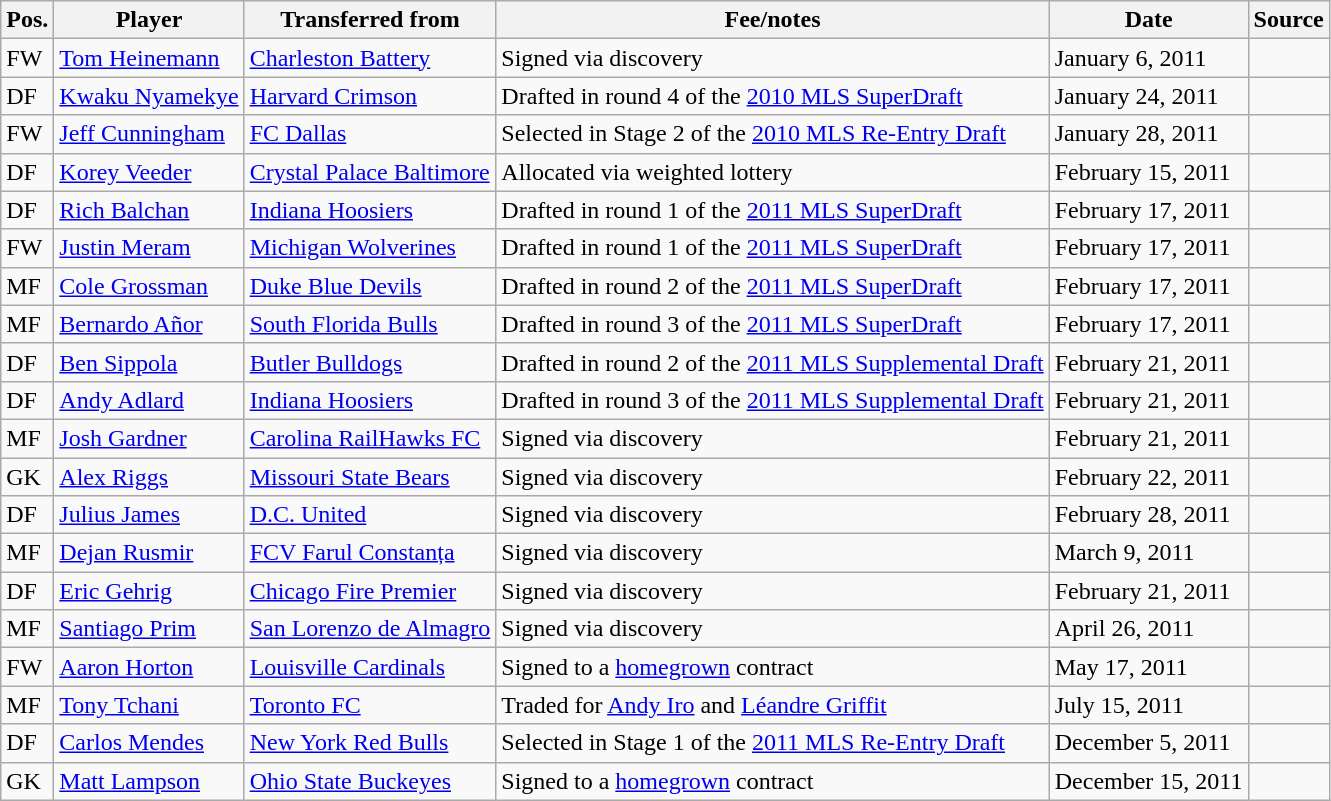<table class="wikitable sortable" style="text-align: left">
<tr>
<th><strong>Pos.</strong></th>
<th><strong>Player</strong></th>
<th><strong>Transferred from</strong></th>
<th><strong>Fee/notes</strong></th>
<th><strong>Date</strong></th>
<th><strong>Source</strong></th>
</tr>
<tr>
<td>FW</td>
<td> <a href='#'>Tom Heinemann</a></td>
<td> <a href='#'>Charleston Battery</a></td>
<td>Signed via discovery</td>
<td>January 6, 2011</td>
<td align=center></td>
</tr>
<tr>
<td>DF</td>
<td> <a href='#'>Kwaku Nyamekye</a></td>
<td> <a href='#'>Harvard Crimson</a></td>
<td>Drafted in round 4 of the <a href='#'>2010 MLS SuperDraft</a></td>
<td>January 24, 2011</td>
<td align=center></td>
</tr>
<tr>
<td>FW</td>
<td> <a href='#'>Jeff Cunningham</a></td>
<td> <a href='#'>FC Dallas</a></td>
<td>Selected in Stage 2 of the <a href='#'>2010 MLS Re-Entry Draft</a></td>
<td>January 28, 2011</td>
<td align=center></td>
</tr>
<tr>
<td>DF</td>
<td> <a href='#'>Korey Veeder</a></td>
<td> <a href='#'>Crystal Palace Baltimore</a></td>
<td>Allocated via weighted lottery</td>
<td>February 15, 2011</td>
<td align=center></td>
</tr>
<tr>
<td>DF</td>
<td> <a href='#'>Rich Balchan</a></td>
<td> <a href='#'>Indiana Hoosiers</a></td>
<td>Drafted in round 1 of the <a href='#'>2011 MLS SuperDraft</a></td>
<td>February 17, 2011</td>
<td align=center></td>
</tr>
<tr>
<td>FW</td>
<td> <a href='#'>Justin Meram</a></td>
<td> <a href='#'>Michigan Wolverines</a></td>
<td>Drafted in round 1 of the <a href='#'>2011 MLS SuperDraft</a></td>
<td>February 17, 2011</td>
<td align=center></td>
</tr>
<tr>
<td>MF</td>
<td> <a href='#'>Cole Grossman</a></td>
<td> <a href='#'>Duke Blue Devils</a></td>
<td>Drafted in round 2 of the <a href='#'>2011 MLS SuperDraft</a></td>
<td>February 17, 2011</td>
<td align=center></td>
</tr>
<tr>
<td>MF</td>
<td> <a href='#'>Bernardo Añor</a></td>
<td> <a href='#'>South Florida Bulls</a></td>
<td>Drafted in round 3 of the <a href='#'>2011 MLS SuperDraft</a></td>
<td>February 17, 2011</td>
<td align=center></td>
</tr>
<tr>
<td>DF</td>
<td> <a href='#'>Ben Sippola</a></td>
<td> <a href='#'>Butler Bulldogs</a></td>
<td>Drafted in round 2 of the <a href='#'>2011 MLS Supplemental Draft</a></td>
<td>February 21, 2011</td>
<td align=center></td>
</tr>
<tr>
<td>DF</td>
<td> <a href='#'>Andy Adlard</a></td>
<td> <a href='#'>Indiana Hoosiers</a></td>
<td>Drafted in round 3 of the <a href='#'>2011 MLS Supplemental Draft</a></td>
<td>February 21, 2011</td>
<td align=center></td>
</tr>
<tr>
<td>MF</td>
<td> <a href='#'>Josh Gardner</a></td>
<td> <a href='#'>Carolina RailHawks FC</a></td>
<td>Signed via discovery</td>
<td>February 21, 2011</td>
<td align=center></td>
</tr>
<tr>
<td>GK</td>
<td> <a href='#'>Alex Riggs</a></td>
<td> <a href='#'>Missouri State Bears</a></td>
<td>Signed via discovery</td>
<td>February 22, 2011</td>
<td align=center></td>
</tr>
<tr>
<td>DF</td>
<td> <a href='#'>Julius James</a></td>
<td> <a href='#'>D.C. United</a></td>
<td>Signed via discovery</td>
<td>February 28, 2011</td>
<td align=center></td>
</tr>
<tr>
<td>MF</td>
<td> <a href='#'>Dejan Rusmir</a></td>
<td> <a href='#'>FCV Farul Constanța</a></td>
<td>Signed via discovery</td>
<td>March 9, 2011</td>
<td align=center></td>
</tr>
<tr>
<td>DF</td>
<td> <a href='#'>Eric Gehrig</a></td>
<td> <a href='#'>Chicago Fire Premier</a></td>
<td>Signed via discovery</td>
<td>February 21, 2011</td>
<td align=center></td>
</tr>
<tr>
<td>MF</td>
<td> <a href='#'>Santiago Prim</a></td>
<td> <a href='#'>San Lorenzo de Almagro</a></td>
<td>Signed via discovery</td>
<td>April 26, 2011</td>
<td align=center></td>
</tr>
<tr>
<td>FW</td>
<td> <a href='#'>Aaron Horton</a></td>
<td> <a href='#'>Louisville Cardinals</a></td>
<td>Signed to a <a href='#'>homegrown</a> contract</td>
<td>May 17, 2011</td>
<td align=center></td>
</tr>
<tr>
<td>MF</td>
<td> <a href='#'>Tony Tchani</a></td>
<td> <a href='#'>Toronto FC</a></td>
<td>Traded for <a href='#'>Andy Iro</a> and <a href='#'>Léandre Griffit</a></td>
<td>July 15, 2011</td>
<td align=center></td>
</tr>
<tr>
<td>DF</td>
<td> <a href='#'>Carlos Mendes</a></td>
<td> <a href='#'>New York Red Bulls</a></td>
<td>Selected in Stage 1 of the <a href='#'>2011 MLS Re-Entry Draft</a></td>
<td>December 5, 2011</td>
<td align=center></td>
</tr>
<tr>
<td>GK</td>
<td> <a href='#'>Matt Lampson</a></td>
<td> <a href='#'>Ohio State Buckeyes</a></td>
<td>Signed to a <a href='#'>homegrown</a> contract</td>
<td>December 15, 2011</td>
<td align=center></td>
</tr>
</table>
